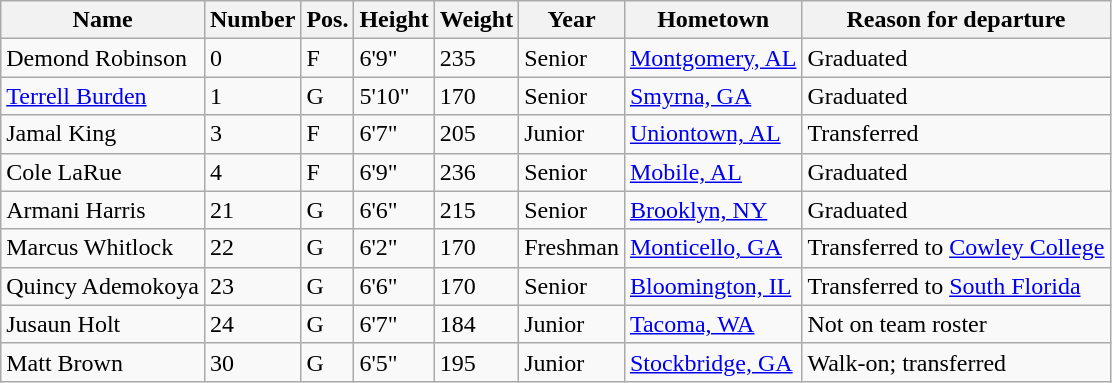<table class="wikitable sortable" border="1">
<tr>
<th>Name</th>
<th>Number</th>
<th>Pos.</th>
<th>Height</th>
<th>Weight</th>
<th>Year</th>
<th>Hometown</th>
<th class="unsortable">Reason for departure</th>
</tr>
<tr>
<td>Demond Robinson</td>
<td>0</td>
<td>F</td>
<td>6'9"</td>
<td>235</td>
<td>Senior</td>
<td><a href='#'>Montgomery, AL</a></td>
<td>Graduated</td>
</tr>
<tr>
<td><a href='#'>Terrell Burden</a></td>
<td>1</td>
<td>G</td>
<td>5'10"</td>
<td>170</td>
<td>Senior</td>
<td><a href='#'>Smyrna, GA</a></td>
<td>Graduated</td>
</tr>
<tr>
<td>Jamal King</td>
<td>3</td>
<td>F</td>
<td>6'7"</td>
<td>205</td>
<td>Junior</td>
<td><a href='#'>Uniontown, AL</a></td>
<td>Transferred</td>
</tr>
<tr>
<td>Cole LaRue</td>
<td>4</td>
<td>F</td>
<td>6'9"</td>
<td>236</td>
<td>Senior</td>
<td><a href='#'>Mobile, AL</a></td>
<td>Graduated</td>
</tr>
<tr>
<td>Armani Harris</td>
<td>21</td>
<td>G</td>
<td>6'6"</td>
<td>215</td>
<td> Senior</td>
<td><a href='#'>Brooklyn, NY</a></td>
<td>Graduated</td>
</tr>
<tr>
<td>Marcus Whitlock</td>
<td>22</td>
<td>G</td>
<td>6'2"</td>
<td>170</td>
<td>Freshman</td>
<td><a href='#'>Monticello, GA</a></td>
<td>Transferred to <a href='#'>Cowley College</a></td>
</tr>
<tr>
<td>Quincy Ademokoya</td>
<td>23</td>
<td>G</td>
<td>6'6"</td>
<td>170</td>
<td>Senior</td>
<td><a href='#'>Bloomington, IL</a></td>
<td>Transferred to <a href='#'>South Florida</a></td>
</tr>
<tr>
<td>Jusaun Holt</td>
<td>24</td>
<td>G</td>
<td>6'7"</td>
<td>184</td>
<td>Junior</td>
<td><a href='#'>Tacoma, WA</a></td>
<td>Not on team roster</td>
</tr>
<tr>
<td>Matt Brown</td>
<td>30</td>
<td>G</td>
<td>6'5"</td>
<td>195</td>
<td>Junior</td>
<td><a href='#'>Stockbridge, GA</a></td>
<td>Walk-on; transferred</td>
</tr>
</table>
